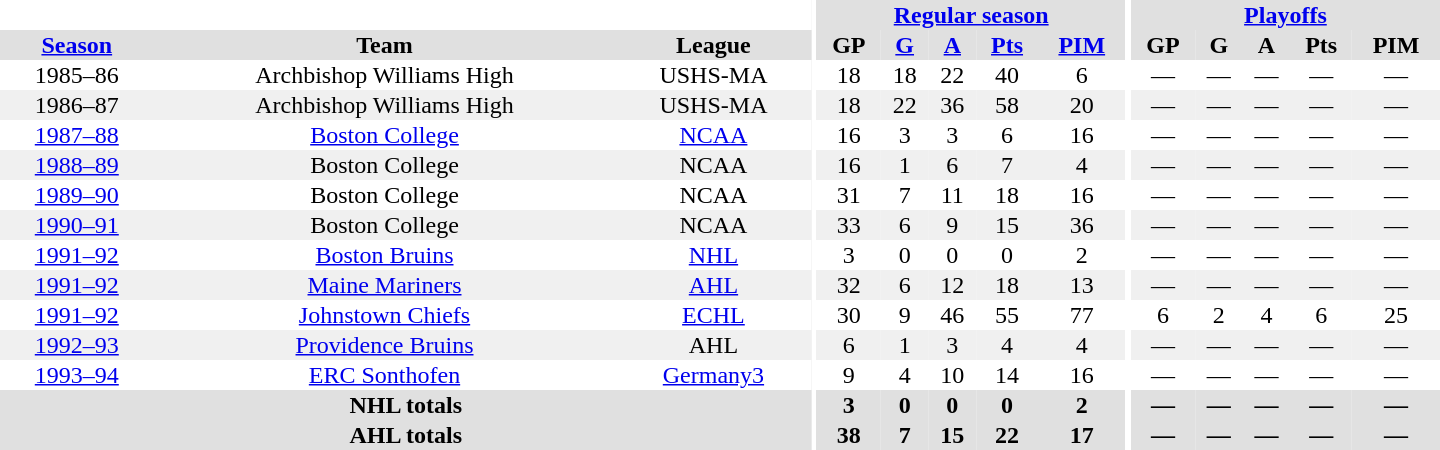<table border="0" cellpadding="1" cellspacing="0" style="text-align:center; width:60em">
<tr bgcolor="#e0e0e0">
<th colspan="3" bgcolor="#ffffff"></th>
<th rowspan="99" bgcolor="#ffffff"></th>
<th colspan="5"><a href='#'>Regular season</a></th>
<th rowspan="99" bgcolor="#ffffff"></th>
<th colspan="5"><a href='#'>Playoffs</a></th>
</tr>
<tr bgcolor="#e0e0e0">
<th><a href='#'>Season</a></th>
<th>Team</th>
<th>League</th>
<th>GP</th>
<th><a href='#'>G</a></th>
<th><a href='#'>A</a></th>
<th><a href='#'>Pts</a></th>
<th><a href='#'>PIM</a></th>
<th>GP</th>
<th>G</th>
<th>A</th>
<th>Pts</th>
<th>PIM</th>
</tr>
<tr>
<td>1985–86</td>
<td>Archbishop Williams High</td>
<td>USHS-MA</td>
<td>18</td>
<td>18</td>
<td>22</td>
<td>40</td>
<td>6</td>
<td>—</td>
<td>—</td>
<td>—</td>
<td>—</td>
<td>—</td>
</tr>
<tr bgcolor="#f0f0f0">
<td>1986–87</td>
<td>Archbishop Williams High</td>
<td>USHS-MA</td>
<td>18</td>
<td>22</td>
<td>36</td>
<td>58</td>
<td>20</td>
<td>—</td>
<td>—</td>
<td>—</td>
<td>—</td>
<td>—</td>
</tr>
<tr>
<td><a href='#'>1987–88</a></td>
<td><a href='#'>Boston College</a></td>
<td><a href='#'>NCAA</a></td>
<td>16</td>
<td>3</td>
<td>3</td>
<td>6</td>
<td>16</td>
<td>—</td>
<td>—</td>
<td>—</td>
<td>—</td>
<td>—</td>
</tr>
<tr bgcolor="#f0f0f0">
<td><a href='#'>1988–89</a></td>
<td>Boston College</td>
<td>NCAA</td>
<td>16</td>
<td>1</td>
<td>6</td>
<td>7</td>
<td>4</td>
<td>—</td>
<td>—</td>
<td>—</td>
<td>—</td>
<td>—</td>
</tr>
<tr>
<td><a href='#'>1989–90</a></td>
<td>Boston College</td>
<td>NCAA</td>
<td>31</td>
<td>7</td>
<td>11</td>
<td>18</td>
<td>16</td>
<td>—</td>
<td>—</td>
<td>—</td>
<td>—</td>
<td>—</td>
</tr>
<tr bgcolor="#f0f0f0">
<td><a href='#'>1990–91</a></td>
<td>Boston College</td>
<td>NCAA</td>
<td>33</td>
<td>6</td>
<td>9</td>
<td>15</td>
<td>36</td>
<td>—</td>
<td>—</td>
<td>—</td>
<td>—</td>
<td>—</td>
</tr>
<tr>
<td><a href='#'>1991–92</a></td>
<td><a href='#'>Boston Bruins</a></td>
<td><a href='#'>NHL</a></td>
<td>3</td>
<td>0</td>
<td>0</td>
<td>0</td>
<td>2</td>
<td>—</td>
<td>—</td>
<td>—</td>
<td>—</td>
<td>—</td>
</tr>
<tr bgcolor="#f0f0f0">
<td><a href='#'>1991–92</a></td>
<td><a href='#'>Maine Mariners</a></td>
<td><a href='#'>AHL</a></td>
<td>32</td>
<td>6</td>
<td>12</td>
<td>18</td>
<td>13</td>
<td>—</td>
<td>—</td>
<td>—</td>
<td>—</td>
<td>—</td>
</tr>
<tr>
<td><a href='#'>1991–92</a></td>
<td><a href='#'>Johnstown Chiefs</a></td>
<td><a href='#'>ECHL</a></td>
<td>30</td>
<td>9</td>
<td>46</td>
<td>55</td>
<td>77</td>
<td>6</td>
<td>2</td>
<td>4</td>
<td>6</td>
<td>25</td>
</tr>
<tr bgcolor="#f0f0f0">
<td><a href='#'>1992–93</a></td>
<td><a href='#'>Providence Bruins</a></td>
<td>AHL</td>
<td>6</td>
<td>1</td>
<td>3</td>
<td>4</td>
<td>4</td>
<td>—</td>
<td>—</td>
<td>—</td>
<td>—</td>
<td>—</td>
</tr>
<tr>
<td><a href='#'>1993–94</a></td>
<td><a href='#'>ERC Sonthofen</a></td>
<td><a href='#'>Germany3</a></td>
<td>9</td>
<td>4</td>
<td>10</td>
<td>14</td>
<td>16</td>
<td>—</td>
<td>—</td>
<td>—</td>
<td>—</td>
<td>—</td>
</tr>
<tr>
</tr>
<tr ALIGN="center" bgcolor="#e0e0e0">
<th colspan="3">NHL totals</th>
<th ALIGN="center">3</th>
<th ALIGN="center">0</th>
<th ALIGN="center">0</th>
<th ALIGN="center">0</th>
<th ALIGN="center">2</th>
<th ALIGN="center">—</th>
<th ALIGN="center">—</th>
<th ALIGN="center">—</th>
<th ALIGN="center">—</th>
<th ALIGN="center">—</th>
</tr>
<tr>
</tr>
<tr ALIGN="center" bgcolor="#e0e0e0">
<th colspan="3">AHL totals</th>
<th ALIGN="center">38</th>
<th ALIGN="center">7</th>
<th ALIGN="center">15</th>
<th ALIGN="center">22</th>
<th ALIGN="center">17</th>
<th ALIGN="center">—</th>
<th ALIGN="center">—</th>
<th ALIGN="center">—</th>
<th ALIGN="center">—</th>
<th ALIGN="center">—</th>
</tr>
</table>
